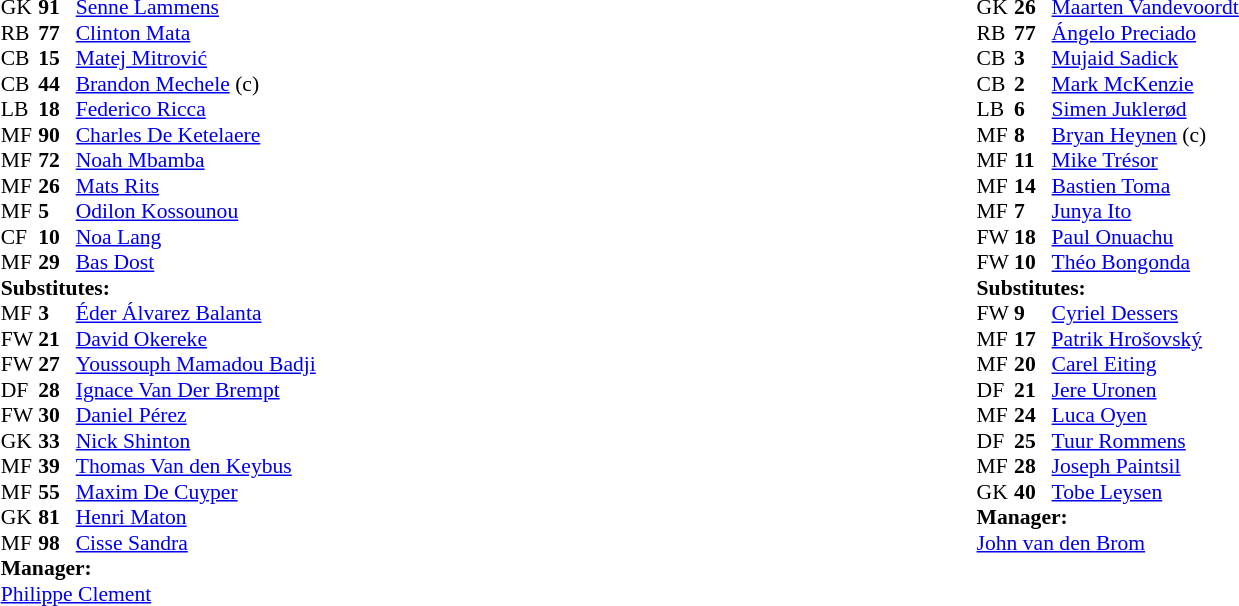<table width="100%">
<tr>
<td valign="top" width="50%"><br><table style="font-size: 90%" cellspacing="0" cellpadding="0" align="center">
<tr>
<th width="25"></th>
<th width="25"></th>
</tr>
<tr>
<td>GK</td>
<td><strong>91</strong></td>
<td> <a href='#'>Senne Lammens</a></td>
</tr>
<tr>
<td>RB</td>
<td><strong>77</strong></td>
<td> <a href='#'>Clinton Mata</a></td>
<td></td>
<td></td>
</tr>
<tr>
<td>CB</td>
<td><strong>15</strong></td>
<td> <a href='#'>Matej Mitrović</a></td>
</tr>
<tr>
<td>CB</td>
<td><strong>44</strong></td>
<td> <a href='#'>Brandon Mechele</a> (c)</td>
</tr>
<tr>
<td>LB</td>
<td><strong>18</strong></td>
<td> <a href='#'>Federico Ricca</a></td>
</tr>
<tr>
<td>MF</td>
<td><strong>90</strong></td>
<td> <a href='#'>Charles De Ketelaere</a></td>
<td></td>
</tr>
<tr>
<td>MF</td>
<td><strong>72</strong></td>
<td> <a href='#'>Noah Mbamba</a></td>
<td></td>
<td></td>
</tr>
<tr>
<td>MF</td>
<td><strong>26</strong></td>
<td> <a href='#'>Mats Rits</a></td>
</tr>
<tr>
<td>MF</td>
<td><strong>5</strong></td>
<td> <a href='#'>Odilon Kossounou</a></td>
</tr>
<tr>
<td>CF</td>
<td><strong>10</strong></td>
<td> <a href='#'>Noa Lang</a></td>
<td></td>
<td></td>
</tr>
<tr>
<td>MF</td>
<td><strong>29</strong></td>
<td> <a href='#'>Bas Dost</a></td>
<td></td>
<td></td>
</tr>
<tr>
<td colspan=4><strong>Substitutes:</strong></td>
</tr>
<tr>
<td>MF</td>
<td><strong>3</strong></td>
<td> <a href='#'>Éder Álvarez Balanta</a></td>
<td></td>
<td></td>
</tr>
<tr>
<td>FW</td>
<td><strong>21</strong></td>
<td> <a href='#'>David Okereke</a></td>
</tr>
<tr>
<td>FW</td>
<td><strong>27</strong></td>
<td> <a href='#'>Youssouph Mamadou Badji</a></td>
</tr>
<tr>
<td>DF</td>
<td><strong>28</strong></td>
<td> <a href='#'>Ignace Van Der Brempt</a></td>
<td></td>
<td></td>
</tr>
<tr>
<td>FW</td>
<td><strong>30</strong></td>
<td> <a href='#'>Daniel Pérez</a></td>
<td></td>
<td></td>
</tr>
<tr>
<td>GK</td>
<td><strong>33</strong></td>
<td> <a href='#'>Nick Shinton</a></td>
</tr>
<tr>
<td>MF</td>
<td><strong>39</strong></td>
<td> <a href='#'>Thomas Van den Keybus</a></td>
</tr>
<tr>
<td>MF</td>
<td><strong>55</strong></td>
<td> <a href='#'>Maxim De Cuyper</a></td>
</tr>
<tr>
<td>GK</td>
<td><strong>81</strong></td>
<td> <a href='#'>Henri Maton</a></td>
</tr>
<tr>
<td>MF</td>
<td><strong>98</strong></td>
<td> <a href='#'>Cisse Sandra</a></td>
<td></td>
<td></td>
</tr>
<tr>
<td colspan=4><strong>Manager:</strong></td>
</tr>
<tr>
<td colspan="4"> <a href='#'>Philippe Clement</a></td>
</tr>
</table>
</td>
<td valign="top"></td>
<td valign="top" width="50%"><br><table style="font-size: 90%" cellspacing="0" cellpadding="0" align=center>
<tr>
<th width="25"></th>
<th width="25"></th>
</tr>
<tr>
<td>GK</td>
<td><strong>26</strong></td>
<td> <a href='#'>Maarten Vandevoordt</a></td>
</tr>
<tr>
<td>RB</td>
<td><strong>77</strong></td>
<td> <a href='#'>Ángelo Preciado</a></td>
<td></td>
<td></td>
</tr>
<tr>
<td>CB</td>
<td><strong>3</strong></td>
<td> <a href='#'>Mujaid Sadick</a></td>
</tr>
<tr>
<td>CB</td>
<td><strong>2</strong></td>
<td> <a href='#'>Mark McKenzie</a></td>
</tr>
<tr>
<td>LB</td>
<td><strong>6</strong></td>
<td> <a href='#'>Simen Juklerød</a></td>
</tr>
<tr>
<td>MF</td>
<td><strong>8</strong></td>
<td> <a href='#'>Bryan Heynen</a> (c)</td>
<td></td>
<td></td>
</tr>
<tr>
<td>MF</td>
<td><strong>11</strong></td>
<td> <a href='#'>Mike Trésor</a></td>
</tr>
<tr>
<td>MF</td>
<td><strong>14</strong></td>
<td> <a href='#'>Bastien Toma</a></td>
</tr>
<tr>
<td>MF</td>
<td><strong>7</strong></td>
<td> <a href='#'>Junya Ito</a></td>
<td></td>
<td></td>
</tr>
<tr>
<td>FW</td>
<td><strong>18</strong></td>
<td> <a href='#'>Paul Onuachu</a></td>
<td></td>
<td></td>
</tr>
<tr>
<td>FW</td>
<td><strong>10</strong></td>
<td> <a href='#'>Théo Bongonda</a></td>
<td></td>
<td></td>
</tr>
<tr>
<td colspan=4><strong>Substitutes:</strong></td>
</tr>
<tr>
<td>FW</td>
<td><strong>9</strong></td>
<td> <a href='#'>Cyriel Dessers</a></td>
<td></td>
<td></td>
</tr>
<tr>
<td>MF</td>
<td><strong>17</strong></td>
<td> <a href='#'>Patrik Hrošovský</a></td>
<td></td>
<td></td>
</tr>
<tr>
<td>MF</td>
<td><strong>20</strong></td>
<td> <a href='#'>Carel Eiting</a></td>
<td></td>
<td></td>
</tr>
<tr>
<td>DF</td>
<td><strong>21</strong></td>
<td> <a href='#'>Jere Uronen</a></td>
<td></td>
<td></td>
</tr>
<tr>
<td>MF</td>
<td><strong>24</strong></td>
<td> <a href='#'>Luca Oyen</a></td>
</tr>
<tr>
<td>DF</td>
<td><strong>25</strong></td>
<td> <a href='#'>Tuur Rommens</a></td>
</tr>
<tr>
<td>MF</td>
<td><strong>28</strong></td>
<td> <a href='#'>Joseph Paintsil</a></td>
<td></td>
<td></td>
</tr>
<tr>
<td>GK</td>
<td><strong>40</strong></td>
<td> <a href='#'>Tobe Leysen</a></td>
</tr>
<tr>
<td colspan=4><strong>Manager:</strong></td>
</tr>
<tr>
<td colspan="4"> <a href='#'>John van den Brom</a></td>
</tr>
</table>
</td>
</tr>
</table>
